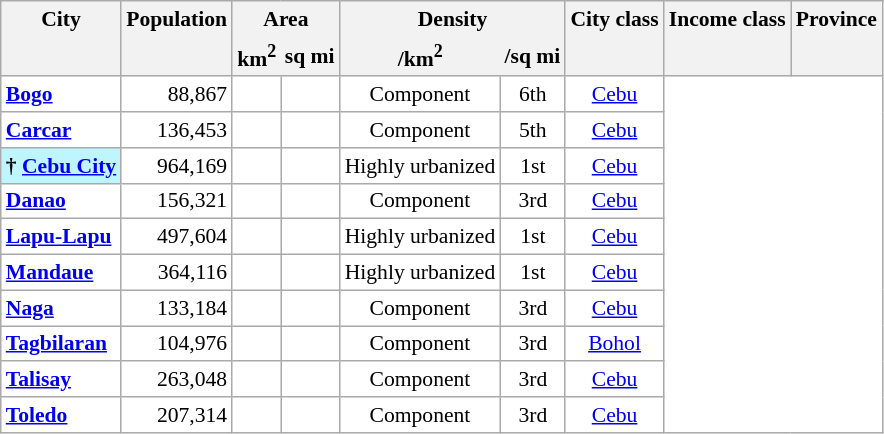<table class="wikitable sortable collapsible" style="text-align:center;background-color:initial;font-size:90%;">
<tr>
<th scope="col" style="border-bottom:none;" class="unsortable">City</th>
<th scope="col" style="border-bottom:none;">Population </th>
<th scope="col" style="border-bottom:none;" colspan=2>Area</th>
<th scope="col" style="border-bottom:none;" colspan=2>Density</th>
<th scope="col" style="border-bottom:none;" class=>City class</th>
<th scope="col" style="border-bottom:none;">Income class</th>
<th scope="col" style="border-bottom:none;">Province</th>
</tr>
<tr>
<th scope="col" style="border:none;"></th>
<th scope="col" style="border-top:none;"></th>
<th scope="col" style="border-style:none none solid solid;">km<sup>2</sup></th>
<th scope="col" style="border-style:none solid solid none;white-space:nowrap;" class="unsortable">sq mi</th>
<th scope="col" style="border-style:none none solid solid;">/km<sup>2</sup></th>
<th scope="col" style="border-style:none solid solid none;white-space:nowrap;" class="unsortable">/sq mi</th>
<th scope="col" style="border-top:none;"></th>
<th scope="col" style="border-top:none;"></th>
<th scope="col" style="border-top:none;"></th>
</tr>
<tr>
<th scope="row" style="text-align:left;background-color:initial;"><a href='#'>Bogo</a></th>
<td style="text-align:right;">88,867</td>
<td></td>
<td></td>
<td>Component</td>
<td style="text-align:center;">6th</td>
<td style="text-align:center;"><a href='#'>Cebu</a></td>
</tr>
<tr>
<th scope="row" style="text-align:left;background-color:initial;"><a href='#'>Carcar</a></th>
<td style="text-align:right;">136,453</td>
<td></td>
<td></td>
<td>Component</td>
<td style="text-align:center;">5th</td>
<td style="text-align:center;"><a href='#'>Cebu</a></td>
</tr>
<tr>
<th scope="row" style="text-align:left;background-color:#BFF5FF;border-right:0;">† <a href='#'>Cebu City</a></th>
<td style="text-align:right;">964,169</td>
<td></td>
<td></td>
<td>Highly urbanized</td>
<td style="text-align:center;">1st</td>
<td style="text-align:center;"><a href='#'>Cebu</a></td>
</tr>
<tr>
<th scope="row" style="text-align:left;background-color:initial;"><a href='#'>Danao</a></th>
<td style="text-align:right;">156,321</td>
<td></td>
<td></td>
<td>Component</td>
<td style="text-align:center;">3rd</td>
<td style="text-align:center;"><a href='#'>Cebu</a></td>
</tr>
<tr>
<th scope="row" style="text-align:left;background-color:initial;"><a href='#'>Lapu-Lapu</a></th>
<td style="text-align:right;">497,604</td>
<td></td>
<td></td>
<td>Highly urbanized</td>
<td style="text-align:center;">1st</td>
<td style="text-align:center;"><a href='#'>Cebu</a></td>
</tr>
<tr>
<th scope="row" style="text-align:left;background-color:initial;"><a href='#'>Mandaue</a></th>
<td style="text-align:right;">364,116</td>
<td></td>
<td></td>
<td>Highly urbanized</td>
<td style="text-align:center;">1st</td>
<td style="text-align:center;"><a href='#'>Cebu</a></td>
</tr>
<tr>
<th scope="row" style="text-align:left;background-color:initial;"><a href='#'>Naga</a></th>
<td style="text-align:right;">133,184</td>
<td></td>
<td></td>
<td>Component</td>
<td style="text-align:center;">3rd</td>
<td style="text-align:center;"><a href='#'>Cebu</a></td>
</tr>
<tr>
<th scope="row" style="text-align:left;background-color:initial;"><a href='#'>Tagbilaran</a></th>
<td style="text-align:right;">104,976</td>
<td></td>
<td></td>
<td>Component</td>
<td style="text-align:center;">3rd</td>
<td style="text-align:center;"><a href='#'>Bohol</a></td>
</tr>
<tr>
<th scope="row" style="text-align:left;background-color:initial;"><a href='#'>Talisay</a></th>
<td style="text-align:right;">263,048</td>
<td></td>
<td></td>
<td>Component</td>
<td style="text-align:center;">3rd</td>
<td style="text-align:center;"><a href='#'>Cebu</a></td>
</tr>
<tr>
<th scope="row" style="text-align:left;background-color:initial;"><a href='#'>Toledo</a></th>
<td style="text-align:right;">207,314</td>
<td></td>
<td></td>
<td>Component</td>
<td style="text-align:center;">3rd</td>
<td style="text-align:center;"><a href='#'>Cebu</a></td>
</tr>
</table>
